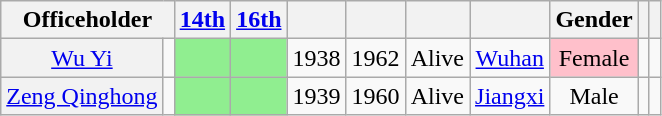<table class="wikitable sortable" style=text-align:center>
<tr>
<th scope=col colspan="2">Officeholder</th>
<th scope=col><a href='#'>14th</a></th>
<th scope=col><a href='#'>16th</a></th>
<th scope=col></th>
<th scope=col></th>
<th scope=col></th>
<th scope=col></th>
<th scope=col>Gender</th>
<th scope=col></th>
<th scope=col class="unsortable"></th>
</tr>
<tr>
<th align="center" scope="row" style="font-weight:normal;"><a href='#'>Wu Yi</a></th>
<td></td>
<td bgcolor = LightGreen></td>
<td bgcolor = LightGreen></td>
<td>1938</td>
<td>1962</td>
<td>Alive</td>
<td><a href='#'>Wuhan</a></td>
<td style="background: Pink">Female</td>
<td></td>
<td></td>
</tr>
<tr>
<th align="center" scope="row" style="font-weight:normal;"><a href='#'>Zeng Qinghong</a></th>
<td></td>
<td bgcolor = LightGreen></td>
<td bgcolor = LightGreen></td>
<td>1939</td>
<td>1960</td>
<td>Alive</td>
<td><a href='#'>Jiangxi</a></td>
<td>Male</td>
<td></td>
<td></td>
</tr>
</table>
